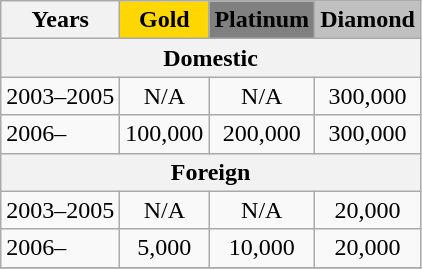<table class="wikitable" style="text-align:center">
<tr>
<th>Years</th>
<th style="background:Gold">Gold</th>
<th style="background:grey">Platinum</th>
<th style="background:silver">Diamond</th>
</tr>
<tr>
<th colspan=4>Domestic </th>
</tr>
<tr>
<td align="left">2003–2005</td>
<td>N/A</td>
<td>N/A</td>
<td>300,000</td>
</tr>
<tr>
<td align="left">2006–</td>
<td>100,000</td>
<td>200,000</td>
<td>300,000</td>
</tr>
<tr>
<th colspan=4>Foreign </th>
</tr>
<tr>
<td align="left">2003–2005</td>
<td>N/A</td>
<td>N/A</td>
<td>20,000</td>
</tr>
<tr>
<td align="left">2006–</td>
<td>5,000</td>
<td>10,000</td>
<td>20,000</td>
</tr>
<tr>
</tr>
</table>
